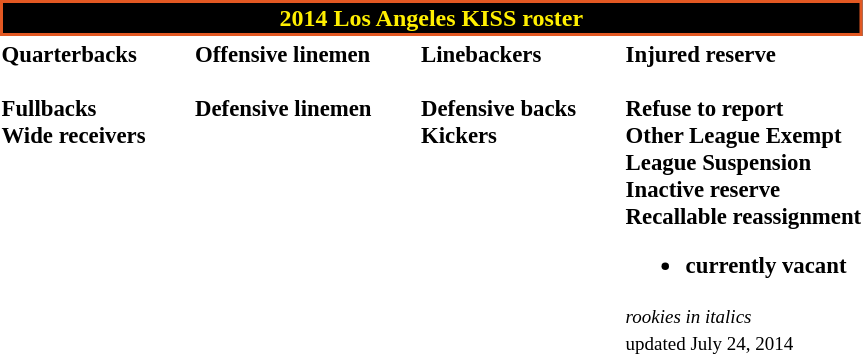<table class="toccolours" style="text-align: left;">
<tr>
<th colspan=7 style="background:black; border: 2px solid #E25822; color:#FFEF00; text-align:center;"><strong>2014 Los Angeles KISS roster</strong></th>
</tr>
<tr>
<td style="font-size: 95%;" valign="top"><strong>Quarterbacks</strong><br>
<br><strong>Fullbacks</strong>
<br><strong>Wide receivers</strong>

</td>
<td style="width: 25px;"></td>
<td style="font-size: 95%;" valign="top"><strong>Offensive linemen</strong><br>

<br><strong>Defensive linemen</strong>




</td>
<td style="width: 25px;"></td>
<td style="font-size: 95%;" valign="top"><strong>Linebackers</strong><br>
<br><strong>Defensive backs</strong>




<br><strong>Kickers</strong>
</td>
<td style="width: 25px;"></td>
<td style="font-size: 95%;" valign="top"><strong>Injured reserve</strong><br>













<br><strong>Refuse to report</strong>
<br><strong>Other League Exempt</strong>


<br><strong>League Suspension</strong>











<br><strong>Inactive reserve</strong>
<br><strong>Recallable reassignment</strong><ul><li><strong>currently vacant</strong></li></ul><small><em>rookies in italics</em><br><span></span> updated July 24, 2014</small><br>
</td>
</tr>
<tr>
</tr>
</table>
